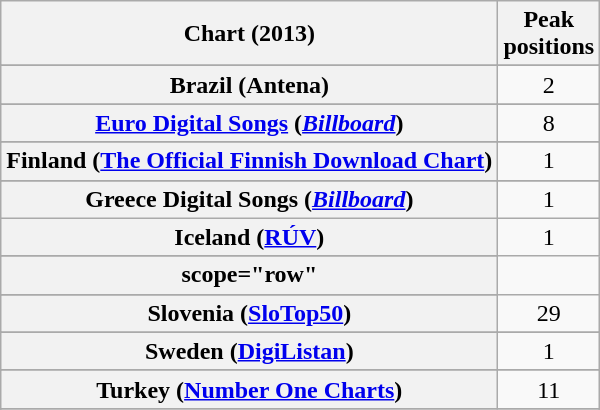<table class="wikitable plainrowheaders sortable" style="text-align:center;">
<tr>
<th>Chart (2013)</th>
<th>Peak<br>positions</th>
</tr>
<tr>
</tr>
<tr>
</tr>
<tr>
</tr>
<tr>
</tr>
<tr>
<th scope="row">Brazil (Antena)</th>
<td style="text-align:center;">2</td>
</tr>
<tr>
</tr>
<tr>
</tr>
<tr>
<th scope="row"><a href='#'>Euro Digital Songs</a> (<em><a href='#'>Billboard</a></em>)</th>
<td>8</td>
</tr>
<tr>
</tr>
<tr>
<th scope="row">Finland (<a href='#'>The Official Finnish Download Chart</a>)</th>
<td style="text-align:center;">1</td>
</tr>
<tr>
</tr>
<tr>
</tr>
<tr>
<th scope="row">Greece Digital Songs (<em><a href='#'>Billboard</a></em>)</th>
<td style="text-align:center;">1</td>
</tr>
<tr>
<th scope="row">Iceland (<a href='#'>RÚV</a>)</th>
<td style="text-align:center;">1</td>
</tr>
<tr>
</tr>
<tr>
<th>scope="row" </th>
</tr>
<tr>
</tr>
<tr>
</tr>
<tr>
</tr>
<tr>
</tr>
<tr>
</tr>
<tr>
</tr>
<tr>
<th scope="row">Slovenia (<a href='#'>SloTop50</a>)</th>
<td align=center>29</td>
</tr>
<tr>
</tr>
<tr>
</tr>
<tr>
<th scope="row">Sweden (<a href='#'>DigiListan</a>)</th>
<td style="text-align:center;">1</td>
</tr>
<tr>
</tr>
<tr>
<th scope="row">Turkey (<a href='#'>Number One Charts</a>)</th>
<td style="text-align:center;">11</td>
</tr>
<tr>
</tr>
<tr>
</tr>
</table>
